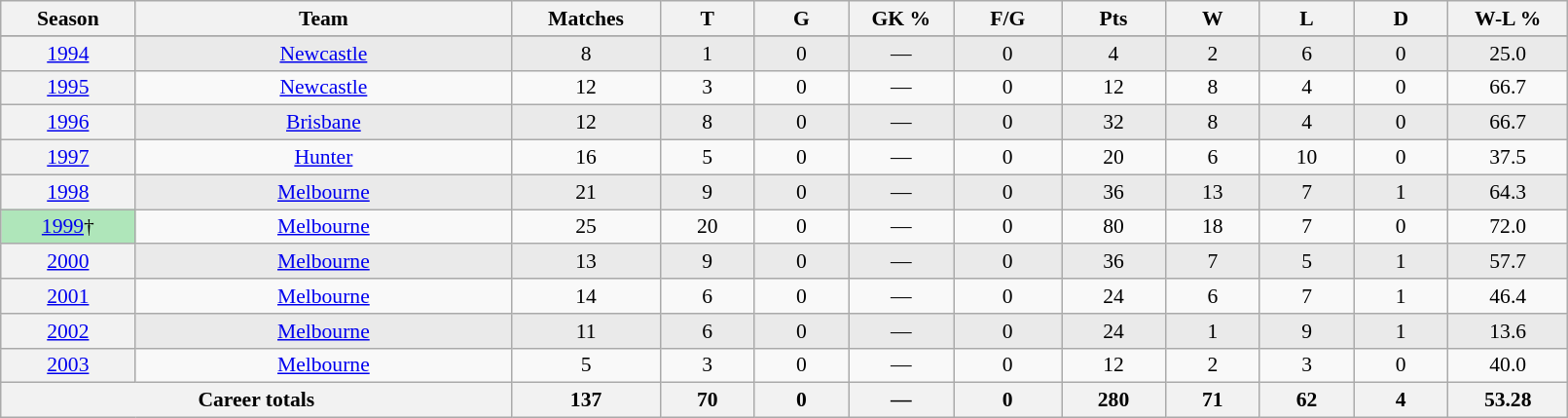<table class="wikitable sortable"  style="font-size:90%; text-align:center; width:85%;">
<tr>
<th width=2%>Season</th>
<th width=8%>Team</th>
<th width=2%>Matches</th>
<th width=2%>T</th>
<th width=2%>G</th>
<th width=2%>GK %</th>
<th width=2%>F/G</th>
<th width=2%>Pts</th>
<th width=2%>W</th>
<th width=2%>L</th>
<th width=2%>D</th>
<th width=2%>W-L %</th>
</tr>
<tr>
</tr>
<tr style="background-color: #EAEAEA">
<th scope="row" style="text-align:center; font-weight:normal"><a href='#'>1994</a></th>
<td style="text-align:center;"><a href='#'>Newcastle</a></td>
<td>8</td>
<td>1</td>
<td>0</td>
<td>—</td>
<td>0</td>
<td>4</td>
<td>2</td>
<td>6</td>
<td>0</td>
<td>25.0</td>
</tr>
<tr>
<th scope="row" style="text-align:center; font-weight:normal"><a href='#'>1995</a></th>
<td style="text-align:center;"><a href='#'>Newcastle</a></td>
<td>12</td>
<td>3</td>
<td>0</td>
<td>—</td>
<td>0</td>
<td>12</td>
<td>8</td>
<td>4</td>
<td>0</td>
<td>66.7</td>
</tr>
<tr style="background-color: #EAEAEA">
<th scope="row" style="text-align:center; font-weight:normal"><a href='#'>1996</a></th>
<td style="text-align:center;"><a href='#'>Brisbane</a></td>
<td>12</td>
<td>8</td>
<td>0</td>
<td>—</td>
<td>0</td>
<td>32</td>
<td>8</td>
<td>4</td>
<td>0</td>
<td>66.7</td>
</tr>
<tr>
<th scope="row" style="text-align:center; font-weight:normal"><a href='#'>1997</a></th>
<td style="text-align:center;"><a href='#'>Hunter</a></td>
<td>16</td>
<td>5</td>
<td>0</td>
<td>—</td>
<td>0</td>
<td>20</td>
<td>6</td>
<td>10</td>
<td>0</td>
<td>37.5</td>
</tr>
<tr style="background-color: #EAEAEA">
<th scope="row" style="text-align:center; font-weight:normal"><a href='#'>1998</a></th>
<td style="text-align:center;"><a href='#'>Melbourne</a></td>
<td>21</td>
<td>9</td>
<td>0</td>
<td>—</td>
<td>0</td>
<td>36</td>
<td>13</td>
<td>7</td>
<td>1</td>
<td>64.3</td>
</tr>
<tr>
<th scope="row" style="text-align:center; background:#afe6ba; font-weight:normal"><a href='#'>1999</a>†</th>
<td style="text-align:center;"><a href='#'>Melbourne</a></td>
<td>25</td>
<td>20</td>
<td>0</td>
<td>—</td>
<td>0</td>
<td>80</td>
<td>18</td>
<td>7</td>
<td>0</td>
<td>72.0</td>
</tr>
<tr style="background-color: #EAEAEA">
<th scope="row" style="text-align:center; font-weight:normal"><a href='#'>2000</a></th>
<td style="text-align:center;"><a href='#'>Melbourne</a></td>
<td>13</td>
<td>9</td>
<td>0</td>
<td>—</td>
<td>0</td>
<td>36</td>
<td>7</td>
<td>5</td>
<td>1</td>
<td>57.7</td>
</tr>
<tr>
<th scope="row" style="text-align:center; font-weight:normal"><a href='#'>2001</a></th>
<td style="text-align:center;"><a href='#'>Melbourne</a></td>
<td>14</td>
<td>6</td>
<td>0</td>
<td>—</td>
<td>0</td>
<td>24</td>
<td>6</td>
<td>7</td>
<td>1</td>
<td>46.4</td>
</tr>
<tr style="background-color: #EAEAEA">
<th scope="row" style="text-align:center; font-weight:normal"><a href='#'>2002</a></th>
<td style="text-align:center;"><a href='#'>Melbourne</a></td>
<td>11</td>
<td>6</td>
<td>0</td>
<td>—</td>
<td>0</td>
<td>24</td>
<td>1</td>
<td>9</td>
<td>1</td>
<td>13.6</td>
</tr>
<tr>
<th scope="row" style="text-align:center; font-weight:normal"><a href='#'>2003</a></th>
<td style="text-align:center;"><a href='#'>Melbourne</a></td>
<td>5</td>
<td>3</td>
<td>0</td>
<td>—</td>
<td>0</td>
<td>12</td>
<td>2</td>
<td>3</td>
<td>0</td>
<td>40.0</td>
</tr>
<tr class="sortbottom">
<th colspan=2>Career totals</th>
<th>137</th>
<th>70</th>
<th>0</th>
<th>—</th>
<th>0</th>
<th>280</th>
<th>71</th>
<th>62</th>
<th>4</th>
<th>53.28</th>
</tr>
</table>
